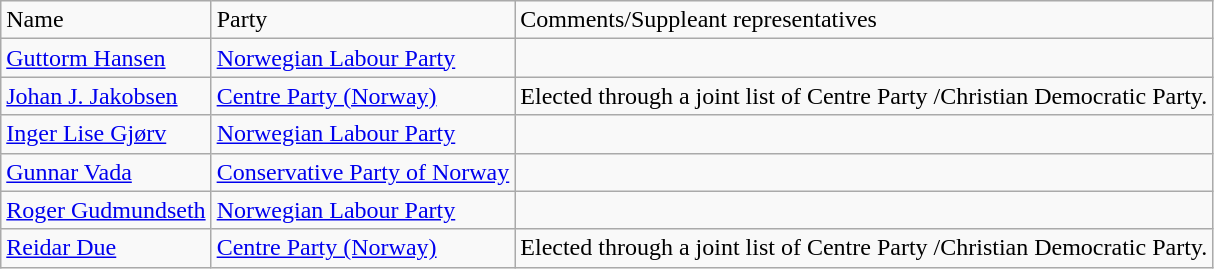<table class="wikitable">
<tr>
<td>Name</td>
<td>Party</td>
<td>Comments/Suppleant representatives</td>
</tr>
<tr>
<td><a href='#'>Guttorm Hansen</a></td>
<td><a href='#'>Norwegian Labour Party</a></td>
<td></td>
</tr>
<tr>
<td><a href='#'>Johan J. Jakobsen</a></td>
<td><a href='#'>Centre Party (Norway)</a></td>
<td>Elected through a joint list of Centre Party /Christian Democratic Party.</td>
</tr>
<tr>
<td><a href='#'>Inger Lise Gjørv</a></td>
<td><a href='#'>Norwegian Labour Party</a></td>
<td></td>
</tr>
<tr>
<td><a href='#'>Gunnar Vada</a></td>
<td><a href='#'>Conservative Party of Norway</a></td>
<td></td>
</tr>
<tr>
<td><a href='#'>Roger Gudmundseth</a></td>
<td><a href='#'>Norwegian Labour Party</a></td>
<td></td>
</tr>
<tr>
<td><a href='#'>Reidar Due</a></td>
<td><a href='#'>Centre Party (Norway)</a></td>
<td>Elected through a joint list of Centre Party /Christian Democratic Party.</td>
</tr>
</table>
